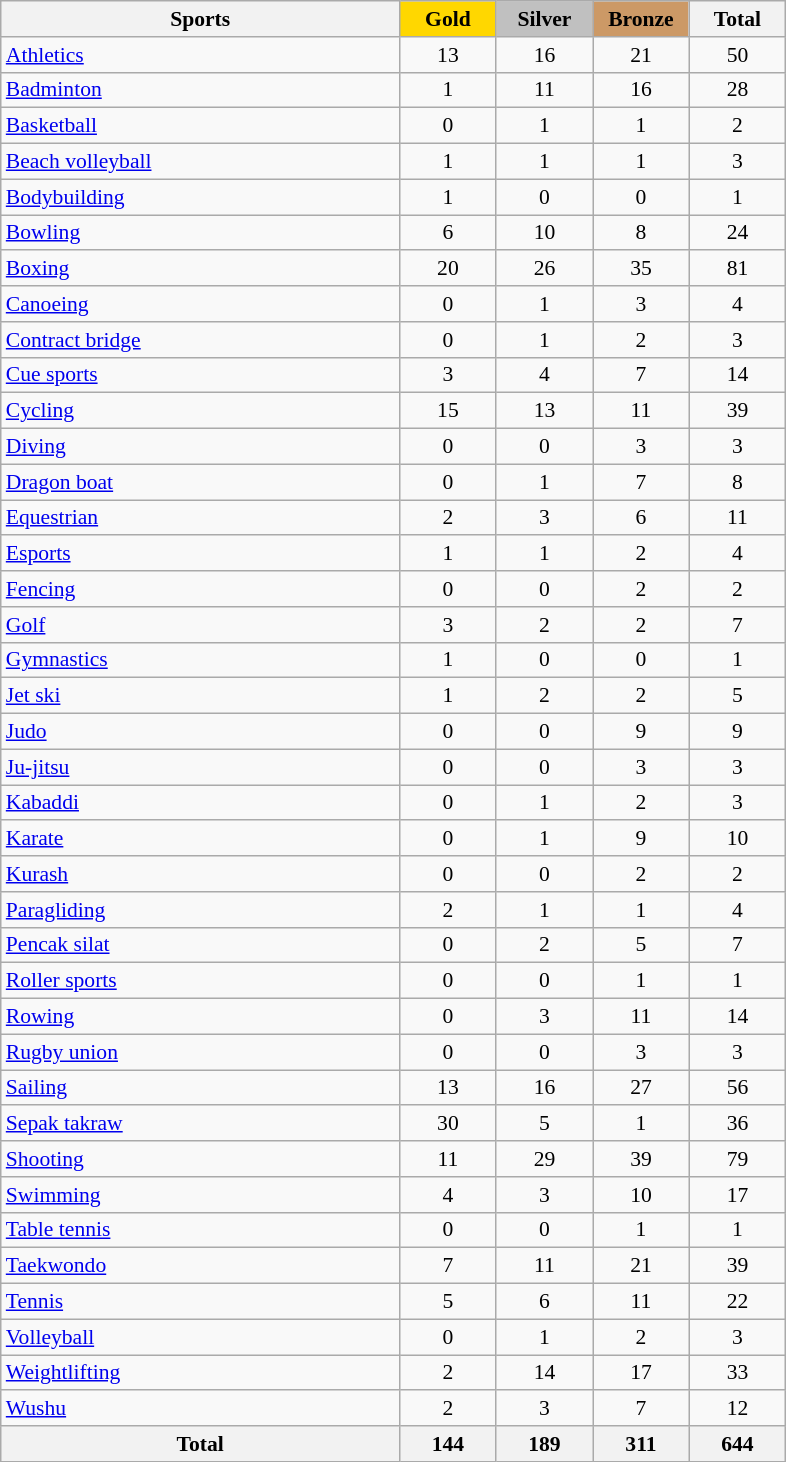<table class="wikitable sortable" style="margin-top:0em; text-align:center; font-size:90%;">
<tr>
<th style="width:18em">Sports</th>
<th style="width:4em; background:gold;">Gold</th>
<th style="width:4em; background:silver;">Silver</th>
<th style="width:4em; background:#cc9966;">Bronze</th>
<th style="width:4em;">Total</th>
</tr>
<tr>
<td align=left> <a href='#'>Athletics</a></td>
<td>13</td>
<td>16</td>
<td>21</td>
<td>50</td>
</tr>
<tr>
<td align=left> <a href='#'>Badminton</a></td>
<td>1</td>
<td>11</td>
<td>16</td>
<td>28</td>
</tr>
<tr>
<td align=left> <a href='#'>Basketball</a></td>
<td>0</td>
<td>1</td>
<td>1</td>
<td>2</td>
</tr>
<tr>
<td align=left> <a href='#'>Beach volleyball</a></td>
<td>1</td>
<td>1</td>
<td>1</td>
<td>3</td>
</tr>
<tr>
<td align=left> <a href='#'>Bodybuilding</a></td>
<td>1</td>
<td>0</td>
<td>0</td>
<td>1</td>
</tr>
<tr>
<td align=left> <a href='#'>Bowling</a></td>
<td>6</td>
<td>10</td>
<td>8</td>
<td>24</td>
</tr>
<tr>
<td align=left> <a href='#'>Boxing</a></td>
<td>20</td>
<td>26</td>
<td>35</td>
<td>81</td>
</tr>
<tr>
<td align=left> <a href='#'>Canoeing</a></td>
<td>0</td>
<td>1</td>
<td>3</td>
<td>4</td>
</tr>
<tr>
<td align=left> <a href='#'>Contract bridge</a></td>
<td>0</td>
<td>1</td>
<td>2</td>
<td>3</td>
</tr>
<tr>
<td align=left> <a href='#'>Cue sports</a></td>
<td>3</td>
<td>4</td>
<td>7</td>
<td>14</td>
</tr>
<tr>
<td align=left> <a href='#'>Cycling</a></td>
<td>15</td>
<td>13</td>
<td>11</td>
<td>39</td>
</tr>
<tr>
<td align=left> <a href='#'>Diving</a></td>
<td>0</td>
<td>0</td>
<td>3</td>
<td>3</td>
</tr>
<tr>
<td align=left> <a href='#'>Dragon boat</a></td>
<td>0</td>
<td>1</td>
<td>7</td>
<td>8</td>
</tr>
<tr>
<td align=left> <a href='#'>Equestrian</a></td>
<td>2</td>
<td>3</td>
<td>6</td>
<td>11</td>
</tr>
<tr>
<td align=left> <a href='#'>Esports</a></td>
<td>1</td>
<td>1</td>
<td>2</td>
<td>4</td>
</tr>
<tr>
<td align=left> <a href='#'>Fencing</a></td>
<td>0</td>
<td>0</td>
<td>2</td>
<td>2</td>
</tr>
<tr>
<td align=left> <a href='#'>Golf</a></td>
<td>3</td>
<td>2</td>
<td>2</td>
<td>7</td>
</tr>
<tr>
<td align=left> <a href='#'>Gymnastics</a></td>
<td>1</td>
<td>0</td>
<td>0</td>
<td>1</td>
</tr>
<tr>
<td align=left> <a href='#'>Jet ski</a></td>
<td>1</td>
<td>2</td>
<td>2</td>
<td>5</td>
</tr>
<tr>
<td align=left> <a href='#'>Judo</a></td>
<td>0</td>
<td>0</td>
<td>9</td>
<td>9</td>
</tr>
<tr>
<td align=left> <a href='#'>Ju-jitsu</a></td>
<td>0</td>
<td>0</td>
<td>3</td>
<td>3</td>
</tr>
<tr>
<td align=left> <a href='#'>Kabaddi</a></td>
<td>0</td>
<td>1</td>
<td>2</td>
<td>3</td>
</tr>
<tr>
<td align=left> <a href='#'>Karate</a></td>
<td>0</td>
<td>1</td>
<td>9</td>
<td>10</td>
</tr>
<tr>
<td align=left> <a href='#'>Kurash</a></td>
<td>0</td>
<td>0</td>
<td>2</td>
<td>2</td>
</tr>
<tr>
<td align=left> <a href='#'>Paragliding</a></td>
<td>2</td>
<td>1</td>
<td>1</td>
<td>4</td>
</tr>
<tr>
<td align=left> <a href='#'>Pencak silat</a></td>
<td>0</td>
<td>2</td>
<td>5</td>
<td>7</td>
</tr>
<tr>
<td align=left> <a href='#'>Roller sports</a></td>
<td>0</td>
<td>0</td>
<td>1</td>
<td>1</td>
</tr>
<tr>
<td align=left> <a href='#'>Rowing</a></td>
<td>0</td>
<td>3</td>
<td>11</td>
<td>14</td>
</tr>
<tr>
<td align=left> <a href='#'>Rugby union</a></td>
<td>0</td>
<td>0</td>
<td>3</td>
<td>3</td>
</tr>
<tr>
<td align=left> <a href='#'>Sailing</a></td>
<td>13</td>
<td>16</td>
<td>27</td>
<td>56</td>
</tr>
<tr>
<td align=left> <a href='#'>Sepak takraw</a></td>
<td>30</td>
<td>5</td>
<td>1</td>
<td>36</td>
</tr>
<tr>
<td align=left> <a href='#'>Shooting</a></td>
<td>11</td>
<td>29</td>
<td>39</td>
<td>79</td>
</tr>
<tr>
<td align=left> <a href='#'>Swimming</a></td>
<td>4</td>
<td>3</td>
<td>10</td>
<td>17</td>
</tr>
<tr>
<td align=left> <a href='#'>Table tennis</a></td>
<td>0</td>
<td>0</td>
<td>1</td>
<td>1</td>
</tr>
<tr>
<td align=left> <a href='#'>Taekwondo</a></td>
<td>7</td>
<td>11</td>
<td>21</td>
<td>39</td>
</tr>
<tr>
<td align=left> <a href='#'>Tennis</a></td>
<td>5</td>
<td>6</td>
<td>11</td>
<td>22</td>
</tr>
<tr>
<td align=left> <a href='#'>Volleyball</a></td>
<td>0</td>
<td>1</td>
<td>2</td>
<td>3</td>
</tr>
<tr>
<td align=left> <a href='#'>Weightlifting</a></td>
<td>2</td>
<td>14</td>
<td>17</td>
<td>33</td>
</tr>
<tr>
<td align=left> <a href='#'>Wushu</a></td>
<td>2</td>
<td>3</td>
<td>7</td>
<td>12</td>
</tr>
<tr>
<th>Total</th>
<th>144</th>
<th>189</th>
<th>311</th>
<th>644</th>
</tr>
</table>
